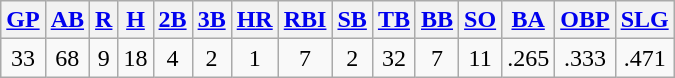<table class="wikitable">
<tr>
<th><a href='#'>GP</a></th>
<th><a href='#'>AB</a></th>
<th><a href='#'>R</a></th>
<th><a href='#'>H</a></th>
<th><a href='#'>2B</a></th>
<th><a href='#'>3B</a></th>
<th><a href='#'>HR</a></th>
<th><a href='#'>RBI</a></th>
<th><a href='#'>SB</a></th>
<th><a href='#'>TB</a></th>
<th><a href='#'>BB</a></th>
<th><a href='#'>SO</a></th>
<th><a href='#'>BA</a></th>
<th><a href='#'>OBP</a></th>
<th><a href='#'>SLG</a></th>
</tr>
<tr align=center>
<td>33</td>
<td>68</td>
<td>9</td>
<td>18</td>
<td>4</td>
<td>2</td>
<td>1</td>
<td>7</td>
<td>2</td>
<td>32</td>
<td>7</td>
<td>11</td>
<td>.265</td>
<td>.333</td>
<td>.471</td>
</tr>
</table>
